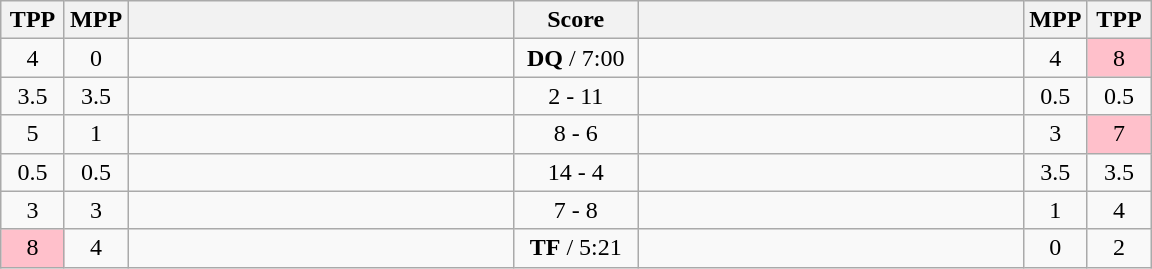<table class="wikitable" style="text-align: center;" |>
<tr>
<th width="35">TPP</th>
<th width="35">MPP</th>
<th width="250"></th>
<th width="75">Score</th>
<th width="250"></th>
<th width="35">MPP</th>
<th width="35">TPP</th>
</tr>
<tr>
<td>4</td>
<td>0</td>
<td style="text-align:left;"><strong></strong></td>
<td><strong>DQ</strong> / 7:00</td>
<td style="text-align:left;"></td>
<td>4</td>
<td bgcolor=pink>8</td>
</tr>
<tr>
<td>3.5</td>
<td>3.5</td>
<td style="text-align:left;"></td>
<td>2 - 11</td>
<td style="text-align:left;"><strong></strong></td>
<td>0.5</td>
<td>0.5</td>
</tr>
<tr>
<td>5</td>
<td>1</td>
<td style="text-align:left;"><strong></strong></td>
<td>8 - 6</td>
<td style="text-align:left;"></td>
<td>3</td>
<td bgcolor=pink>7</td>
</tr>
<tr>
<td>0.5</td>
<td>0.5</td>
<td style="text-align:left;"><strong></strong></td>
<td>14 - 4</td>
<td style="text-align:left;"></td>
<td>3.5</td>
<td>3.5</td>
</tr>
<tr>
<td>3</td>
<td>3</td>
<td style="text-align:left;"></td>
<td>7 - 8</td>
<td style="text-align:left;"><strong></strong></td>
<td>1</td>
<td>4</td>
</tr>
<tr>
<td bgcolor=pink>8</td>
<td>4</td>
<td style="text-align:left;"></td>
<td><strong>TF</strong> / 5:21</td>
<td style="text-align:left;"><strong></strong></td>
<td>0</td>
<td>2</td>
</tr>
</table>
